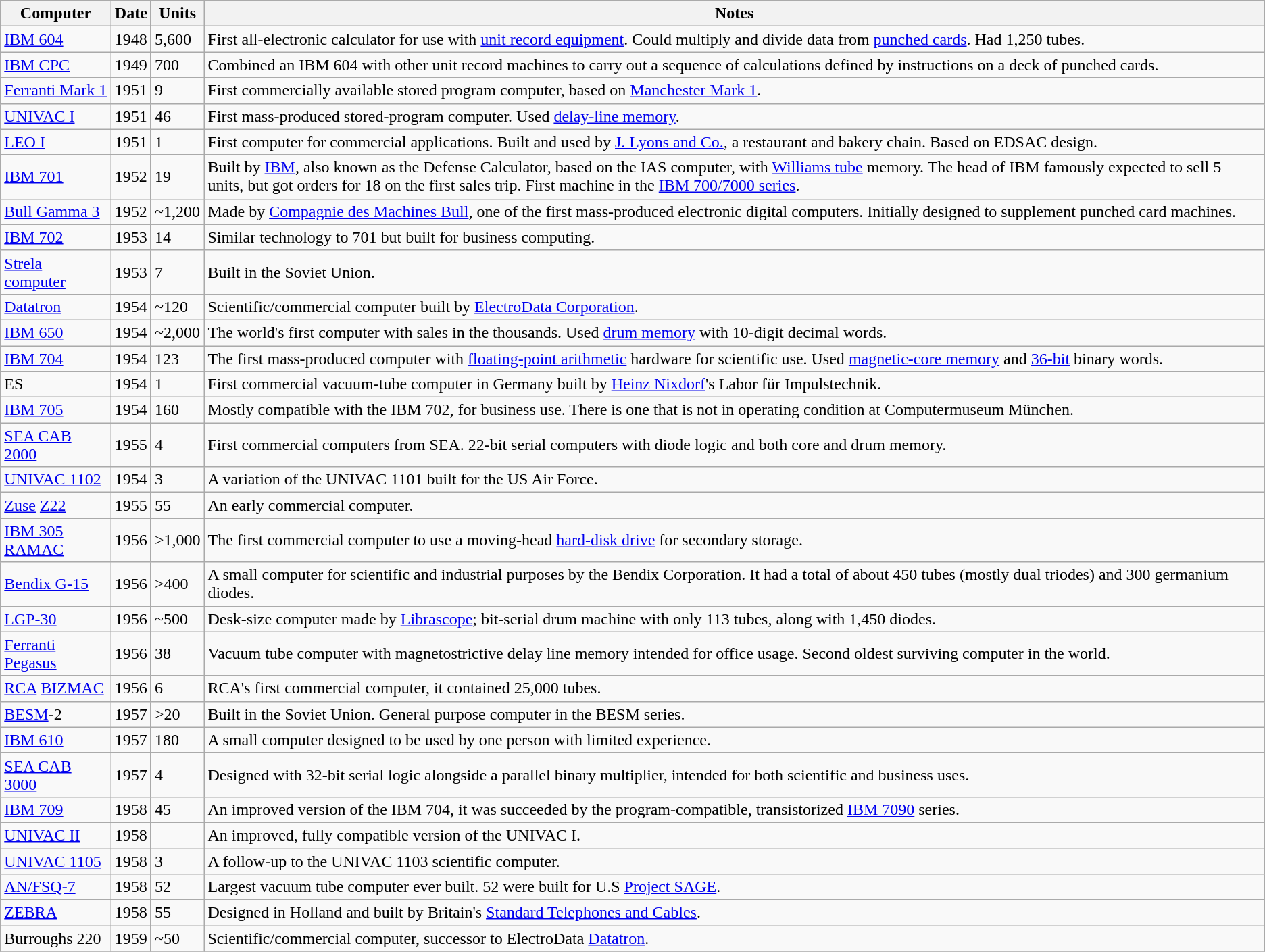<table class="wikitable">
<tr>
<th>Computer</th>
<th>Date</th>
<th>Units</th>
<th>Notes</th>
</tr>
<tr>
<td><a href='#'>IBM 604</a></td>
<td>1948</td>
<td>5,600</td>
<td>First all-electronic calculator for use with <a href='#'>unit record equipment</a>. Could multiply and divide data from <a href='#'>punched cards</a>. Had 1,250 tubes.</td>
</tr>
<tr>
<td><a href='#'>IBM CPC</a></td>
<td>1949</td>
<td>700</td>
<td>Combined an IBM 604 with other unit record machines to carry out a sequence of calculations defined by instructions on a deck of punched cards.</td>
</tr>
<tr>
<td><a href='#'>Ferranti Mark 1</a></td>
<td>1951</td>
<td>9</td>
<td>First commercially available stored program computer, based on <a href='#'>Manchester Mark 1</a>.</td>
</tr>
<tr>
<td><a href='#'>UNIVAC I</a></td>
<td>1951</td>
<td>46</td>
<td>First mass-produced stored-program computer. Used <a href='#'>delay-line memory</a>.</td>
</tr>
<tr>
<td><a href='#'>LEO I</a></td>
<td>1951</td>
<td>1</td>
<td>First computer for commercial applications. Built and used by <a href='#'>J. Lyons and Co.</a>, a restaurant and bakery chain. Based on EDSAC design.</td>
</tr>
<tr>
<td><a href='#'>IBM 701</a></td>
<td>1952</td>
<td>19</td>
<td>Built by <a href='#'>IBM</a>, also known as the Defense Calculator, based on the IAS computer, with <a href='#'>Williams tube</a> memory. The head of IBM famously expected to sell 5 units, but got orders for 18 on the first sales trip. First machine in the <a href='#'>IBM 700/7000 series</a>.</td>
</tr>
<tr>
<td><a href='#'>Bull Gamma 3</a></td>
<td>1952</td>
<td>~1,200</td>
<td>Made by <a href='#'>Compagnie des Machines Bull</a>, one of the first mass-produced electronic digital computers. Initially designed to supplement punched card machines.</td>
</tr>
<tr>
<td><a href='#'>IBM 702</a></td>
<td>1953</td>
<td>14</td>
<td>Similar technology to 701 but built for business computing.</td>
</tr>
<tr>
<td><a href='#'>Strela computer</a></td>
<td>1953</td>
<td>7</td>
<td>Built in the Soviet Union.</td>
</tr>
<tr>
<td><a href='#'>Datatron</a></td>
<td>1954</td>
<td>~120</td>
<td>Scientific/commercial computer built by <a href='#'>ElectroData Corporation</a>.</td>
</tr>
<tr>
<td><a href='#'>IBM 650</a></td>
<td>1954</td>
<td>~2,000</td>
<td>The world's first computer with sales in the thousands. Used <a href='#'>drum memory</a> with 10-digit decimal words.</td>
</tr>
<tr>
<td><a href='#'>IBM 704</a></td>
<td>1954</td>
<td>123</td>
<td>The first mass-produced computer with <a href='#'>floating-point arithmetic</a> hardware for scientific use. Used <a href='#'>magnetic-core memory</a> and <a href='#'>36-bit</a> binary words.</td>
</tr>
<tr>
<td>ES</td>
<td>1954</td>
<td>1</td>
<td>First commercial vacuum-tube computer in Germany built by <a href='#'>Heinz Nixdorf</a>'s Labor für Impulstechnik.</td>
</tr>
<tr>
<td><a href='#'>IBM 705</a></td>
<td>1954</td>
<td>160</td>
<td>Mostly compatible with the IBM 702, for business use. There is one that is not in operating condition at Computermuseum München.</td>
</tr>
<tr>
<td><a href='#'>SEA CAB 2000</a></td>
<td>1955</td>
<td>4</td>
<td>First commercial computers from SEA. 22-bit serial computers with diode logic and both core and drum memory.</td>
</tr>
<tr>
<td><a href='#'>UNIVAC 1102</a></td>
<td>1954</td>
<td>3</td>
<td>A variation of the UNIVAC 1101 built for the US Air Force.</td>
</tr>
<tr>
<td><a href='#'>Zuse</a> <a href='#'>Z22</a></td>
<td>1955</td>
<td>55</td>
<td>An early commercial computer.</td>
</tr>
<tr>
<td><a href='#'>IBM 305 RAMAC</a></td>
<td>1956</td>
<td>>1,000</td>
<td>The first commercial computer to use a moving-head <a href='#'>hard-disk drive</a> for secondary storage.</td>
</tr>
<tr>
<td><a href='#'>Bendix G-15</a></td>
<td>1956</td>
<td>>400</td>
<td>A small computer for scientific and industrial purposes by the Bendix Corporation. It had a total of about 450 tubes (mostly dual triodes) and 300 germanium diodes.</td>
</tr>
<tr>
<td><a href='#'>LGP-30</a></td>
<td>1956</td>
<td>~500</td>
<td>Desk-size computer made by <a href='#'>Librascope</a>; bit-serial drum machine with only 113 tubes, along with 1,450 diodes.</td>
</tr>
<tr>
<td><a href='#'>Ferranti Pegasus</a></td>
<td>1956</td>
<td>38</td>
<td>Vacuum tube computer with magnetostrictive delay line memory intended for office usage. Second oldest surviving computer in the world.</td>
</tr>
<tr>
<td><a href='#'>RCA</a> <a href='#'>BIZMAC</a></td>
<td>1956</td>
<td>6</td>
<td>RCA's first commercial computer, it contained 25,000 tubes.</td>
</tr>
<tr>
<td><a href='#'>BESM</a>-2</td>
<td>1957</td>
<td>>20</td>
<td>Built in the Soviet Union. General purpose computer in the BESM series.</td>
</tr>
<tr>
<td><a href='#'>IBM 610</a></td>
<td>1957</td>
<td>180</td>
<td>A small computer designed to be used by one person with limited experience.</td>
</tr>
<tr>
<td><a href='#'>SEA CAB 3000</a></td>
<td>1957</td>
<td>4</td>
<td>Designed with 32-bit serial logic alongside a parallel binary multiplier, intended for both scientific and business uses.</td>
</tr>
<tr>
<td><a href='#'>IBM 709</a></td>
<td>1958</td>
<td>45</td>
<td>An improved version of the IBM 704, it was succeeded by the program-compatible, transistorized <a href='#'>IBM 7090</a> series.</td>
</tr>
<tr>
<td><a href='#'>UNIVAC II</a></td>
<td>1958</td>
<td></td>
<td>An improved, fully compatible version of the UNIVAC I.</td>
</tr>
<tr>
<td><a href='#'>UNIVAC 1105</a></td>
<td>1958</td>
<td>3</td>
<td>A follow-up to the UNIVAC 1103 scientific computer.</td>
</tr>
<tr>
<td><a href='#'>AN/FSQ-7</a></td>
<td>1958</td>
<td>52</td>
<td>Largest vacuum tube computer ever built. 52 were built for U.S <a href='#'>Project SAGE</a>.</td>
</tr>
<tr>
<td><a href='#'>ZEBRA</a></td>
<td>1958</td>
<td>55</td>
<td>Designed in Holland and built by Britain's <a href='#'>Standard Telephones and Cables</a>.</td>
</tr>
<tr>
<td>Burroughs 220</td>
<td>1959</td>
<td>~50</td>
<td>Scientific/commercial computer, successor to ElectroData <a href='#'>Datatron</a>.</td>
</tr>
<tr>
</tr>
</table>
